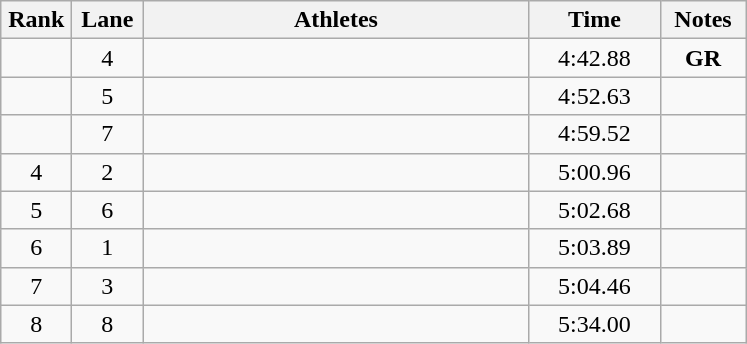<table class="wikitable sortable" style="text-align:center;">
<tr>
<th width=40>Rank</th>
<th width=40>Lane</th>
<th width=250>Athletes</th>
<th width=80>Time</th>
<th width=50>Notes</th>
</tr>
<tr>
<td></td>
<td>4</td>
<td align=left></td>
<td>4:42.88</td>
<td><strong>GR</strong></td>
</tr>
<tr>
<td></td>
<td>5</td>
<td align=left></td>
<td>4:52.63</td>
<td></td>
</tr>
<tr>
<td></td>
<td>7</td>
<td align=left></td>
<td>4:59.52</td>
<td></td>
</tr>
<tr>
<td>4</td>
<td>2</td>
<td align=left></td>
<td>5:00.96</td>
<td></td>
</tr>
<tr>
<td>5</td>
<td>6</td>
<td align=left></td>
<td>5:02.68</td>
<td></td>
</tr>
<tr>
<td>6</td>
<td>1</td>
<td align=left></td>
<td>5:03.89</td>
<td></td>
</tr>
<tr>
<td>7</td>
<td>3</td>
<td align=left></td>
<td>5:04.46</td>
<td></td>
</tr>
<tr>
<td>8</td>
<td>8</td>
<td align=left></td>
<td>5:34.00</td>
<td></td>
</tr>
</table>
